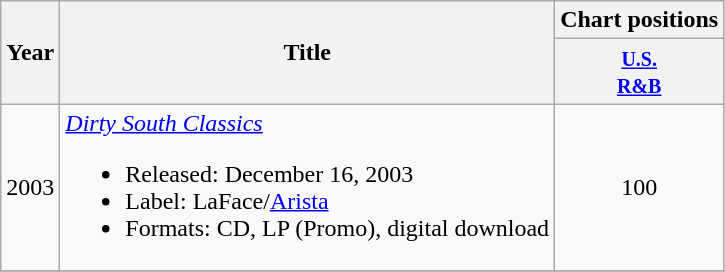<table class="wikitable">
<tr>
<th rowspan="2">Year</th>
<th rowspan="2">Title</th>
<th colspan="3">Chart positions</th>
</tr>
<tr>
<th><small><a href='#'>U.S. <br>R&B</a></small><br></th>
</tr>
<tr>
<td>2003</td>
<td><em><a href='#'>Dirty South Classics</a></em><br><ul><li>Released: December 16, 2003</li><li>Label: LaFace/<a href='#'>Arista</a></li><li>Formats: CD, LP (Promo), digital download</li></ul></td>
<td align="center">100</td>
</tr>
<tr>
</tr>
</table>
